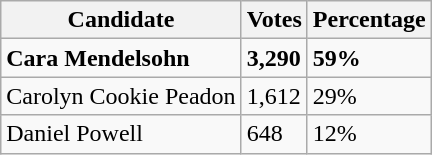<table class="wikitable">
<tr>
<th>Candidate</th>
<th>Votes</th>
<th>Percentage</th>
</tr>
<tr>
<td><strong>Cara Mendelsohn</strong></td>
<td><strong>3,290</strong></td>
<td><strong>59%</strong></td>
</tr>
<tr>
<td>Carolyn Cookie Peadon</td>
<td>1,612</td>
<td>29%</td>
</tr>
<tr>
<td>Daniel Powell</td>
<td>648</td>
<td>12%</td>
</tr>
</table>
